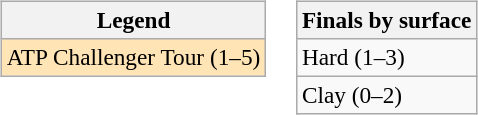<table>
<tr valign=top>
<td><br><table class="wikitable" style=font-size:97%>
<tr>
<th>Legend</th>
</tr>
<tr style="background:moccasin;">
<td>ATP Challenger Tour (1–5)</td>
</tr>
</table>
</td>
<td><br><table class="wikitable" style=font-size:97%>
<tr>
<th>Finals by surface</th>
</tr>
<tr>
<td>Hard (1–3)</td>
</tr>
<tr>
<td>Clay (0–2)</td>
</tr>
</table>
</td>
</tr>
</table>
